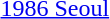<table>
<tr>
<td><a href='#'>1986 Seoul</a></td>
<td></td>
<td></td>
<td></td>
</tr>
</table>
